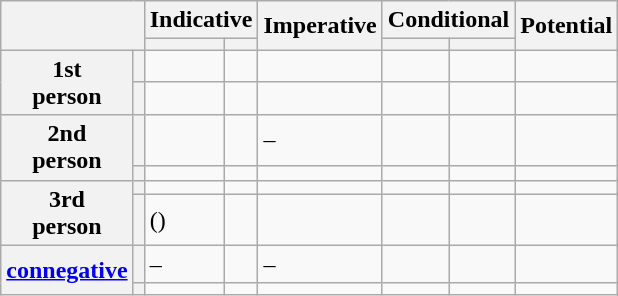<table class="wikitable">
<tr>
<th rowspan="2" colspan="2"></th>
<th colspan="2">Indicative</th>
<th rowspan="2">Imperative</th>
<th colspan="2">Conditional</th>
<th rowspan="2">Potential</th>
</tr>
<tr>
<th></th>
<th></th>
<th></th>
<th></th>
</tr>
<tr>
<th rowspan="2">1st<br>person</th>
<th></th>
<td></td>
<td></td>
<td></td>
<td></td>
<td></td>
<td></td>
</tr>
<tr>
<th></th>
<td></td>
<td></td>
<td></td>
<td></td>
<td></td>
<td></td>
</tr>
<tr>
<th rowspan="2">2nd<br>person</th>
<th></th>
<td></td>
<td></td>
<td>–</td>
<td></td>
<td></td>
<td></td>
</tr>
<tr>
<th></th>
<td></td>
<td></td>
<td></td>
<td></td>
<td></td>
<td></td>
</tr>
<tr>
<th rowspan="2">3rd<br>person</th>
<th></th>
<td></td>
<td></td>
<td></td>
<td></td>
<td></td>
<td></td>
</tr>
<tr>
<th></th>
<td> ()</td>
<td></td>
<td></td>
<td></td>
<td></td>
<td></td>
</tr>
<tr>
<th rowspan="2"><a href='#'>connegative</a></th>
<th></th>
<td>–</td>
<td></td>
<td>–</td>
<td></td>
<td></td>
<td></td>
</tr>
<tr>
<th></th>
<td></td>
<td></td>
<td></td>
<td></td>
<td></td>
<td></td>
</tr>
</table>
